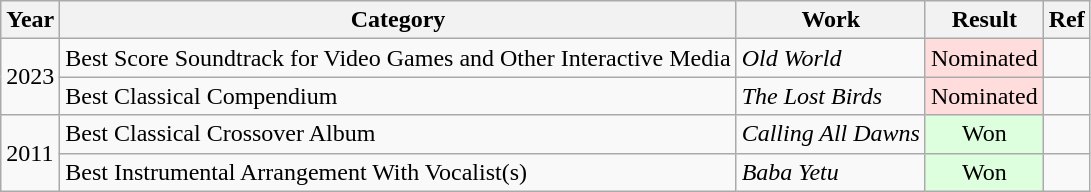<table class="wikitable">
<tr>
<th>Year</th>
<th>Category</th>
<th>Work</th>
<th>Result</th>
<th>Ref</th>
</tr>
<tr>
<td rowspan="2">2023</td>
<td>Best Score Soundtrack for Video Games and Other Interactive Media</td>
<td><em>Old World</em></td>
<td style="text-align:center;background:#fdd;">Nominated</td>
<td></td>
</tr>
<tr>
<td>Best Classical Compendium</td>
<td><em>The Lost Birds</em></td>
<td style="text-align:center;background:#fdd;">Nominated</td>
<td></td>
</tr>
<tr>
<td rowspan="2">2011</td>
<td>Best Classical Crossover Album</td>
<td><em>Calling All Dawns</em></td>
<td style="text-align:center;background:#dfd;">Won</td>
<td></td>
</tr>
<tr>
<td>Best Instrumental Arrangement With Vocalist(s)</td>
<td><em>Baba Yetu</em></td>
<td style="text-align:center;background:#dfd;">Won</td>
<td></td>
</tr>
</table>
